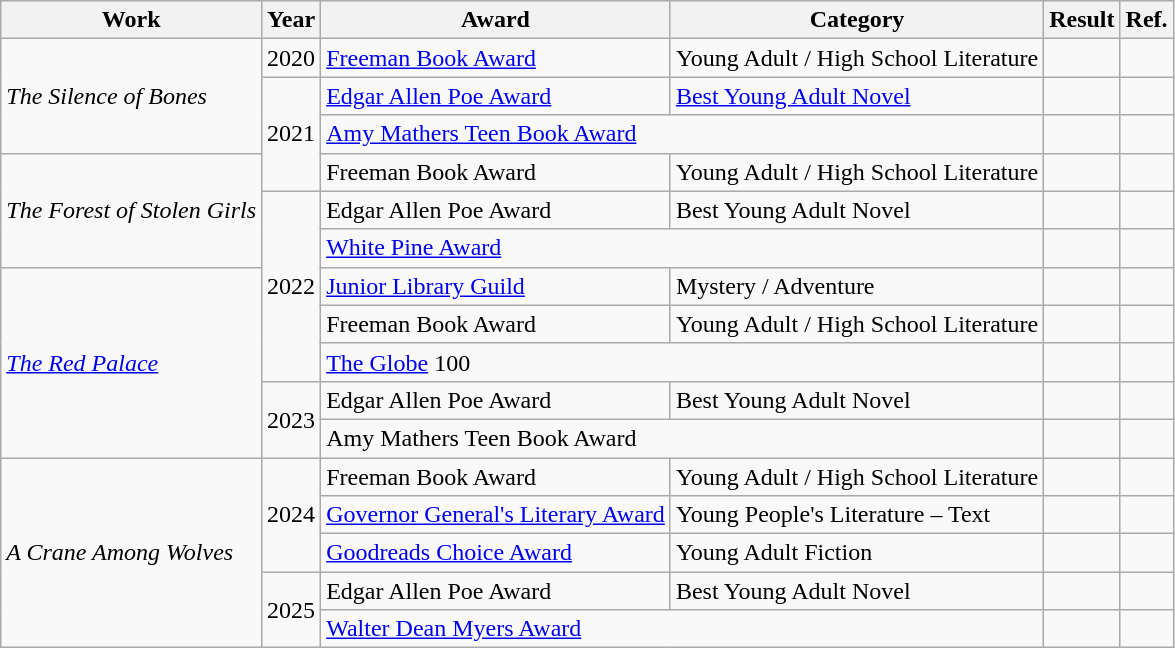<table class="wikitable">
<tr>
<th>Work</th>
<th>Year</th>
<th>Award</th>
<th>Category</th>
<th>Result</th>
<th>Ref.</th>
</tr>
<tr>
<td rowspan="3"><em>The Silence of Bones</em></td>
<td>2020</td>
<td><a href='#'>Freeman Book Award</a></td>
<td>Young Adult / High School Literature</td>
<td></td>
<td></td>
</tr>
<tr>
<td rowspan="3">2021</td>
<td><a href='#'>Edgar Allen Poe Award</a></td>
<td><a href='#'>Best Young Adult Novel</a></td>
<td></td>
<td></td>
</tr>
<tr>
<td colspan="2"><a href='#'>Amy Mathers Teen Book Award</a></td>
<td></td>
<td></td>
</tr>
<tr>
<td rowspan="3"><em>The Forest of Stolen Girls</em></td>
<td>Freeman Book Award</td>
<td>Young Adult / High School Literature</td>
<td></td>
<td></td>
</tr>
<tr>
<td rowspan="5">2022</td>
<td>Edgar Allen Poe Award</td>
<td>Best Young Adult Novel</td>
<td></td>
<td></td>
</tr>
<tr>
<td colspan="2"><a href='#'>White Pine Award</a></td>
<td></td>
<td></td>
</tr>
<tr>
<td rowspan="5"><em><a href='#'>The Red Palace</a></em></td>
<td><a href='#'>Junior Library Guild</a></td>
<td>Mystery / Adventure</td>
<td></td>
<td></td>
</tr>
<tr>
<td>Freeman Book Award</td>
<td>Young Adult / High School Literature</td>
<td></td>
<td></td>
</tr>
<tr>
<td colspan="2"><a href='#'>The Globe</a> 100</td>
<td></td>
<td></td>
</tr>
<tr>
<td rowspan="2">2023</td>
<td>Edgar Allen Poe Award</td>
<td>Best Young Adult Novel</td>
<td></td>
<td></td>
</tr>
<tr>
<td colspan="2">Amy Mathers Teen Book Award</td>
<td></td>
<td></td>
</tr>
<tr>
<td rowspan="5"><em>A Crane Among Wolves</em></td>
<td rowspan="3">2024</td>
<td>Freeman Book Award</td>
<td>Young Adult / High School Literature</td>
<td></td>
<td></td>
</tr>
<tr>
<td><a href='#'>Governor General's Literary Award</a></td>
<td>Young People's Literature – Text</td>
<td></td>
<td></td>
</tr>
<tr>
<td><a href='#'>Goodreads Choice Award</a></td>
<td>Young Adult Fiction</td>
<td></td>
<td></td>
</tr>
<tr>
<td rowspan="2">2025</td>
<td>Edgar Allen Poe Award</td>
<td>Best Young Adult Novel</td>
<td></td>
<td></td>
</tr>
<tr>
<td colspan="2"><a href='#'>Walter Dean Myers Award</a></td>
<td></td>
<td></td>
</tr>
</table>
